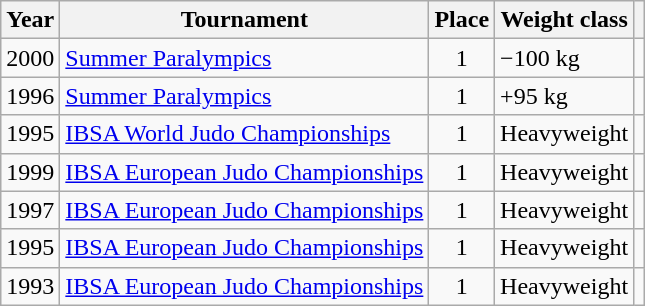<table class="wikitable">
<tr>
<th>Year</th>
<th>Tournament</th>
<th>Place</th>
<th>Weight class</th>
<th></th>
</tr>
<tr>
<td>2000</td>
<td><a href='#'>Summer Paralympics</a></td>
<td align="center">1</td>
<td>−100 kg</td>
<td></td>
</tr>
<tr>
<td>1996</td>
<td><a href='#'>Summer Paralympics</a></td>
<td align="center">1</td>
<td>+95 kg</td>
<td></td>
</tr>
<tr>
<td>1995</td>
<td><a href='#'>IBSA World Judo Championships</a></td>
<td align="center">1</td>
<td>Heavyweight</td>
<td></td>
</tr>
<tr>
<td>1999</td>
<td><a href='#'>IBSA European Judo Championships</a></td>
<td align="center">1</td>
<td>Heavyweight</td>
<td></td>
</tr>
<tr>
<td>1997</td>
<td><a href='#'>IBSA European Judo Championships</a></td>
<td align="center">1</td>
<td>Heavyweight</td>
<td></td>
</tr>
<tr>
<td>1995</td>
<td><a href='#'>IBSA European Judo Championships</a></td>
<td align="center">1</td>
<td>Heavyweight</td>
<td></td>
</tr>
<tr>
<td>1993</td>
<td><a href='#'>IBSA European Judo Championships</a></td>
<td align="center">1</td>
<td>Heavyweight</td>
<td></td>
</tr>
</table>
